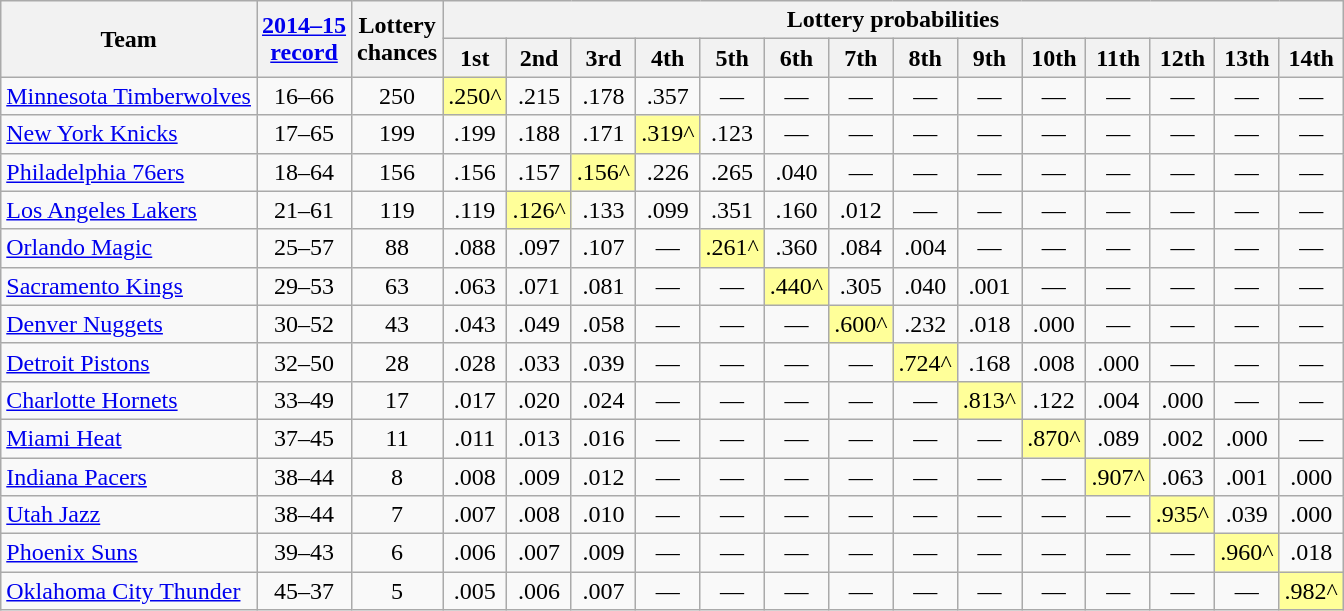<table class="wikitable" style="text-align:center">
<tr>
<th rowspan="2">Team</th>
<th rowspan="2"><a href='#'>2014–15<br>record</a></th>
<th rowspan="2">Lottery<br>chances</th>
<th colspan="14">Lottery probabilities</th>
</tr>
<tr>
<th>1st</th>
<th>2nd</th>
<th>3rd</th>
<th>4th</th>
<th>5th</th>
<th>6th</th>
<th>7th</th>
<th>8th</th>
<th>9th</th>
<th>10th</th>
<th>11th</th>
<th>12th</th>
<th>13th</th>
<th>14th</th>
</tr>
<tr>
<td align="left"><a href='#'>Minnesota Timberwolves</a></td>
<td>16–66</td>
<td>250</td>
<td style="background:#ff9">.250^</td>
<td>.215</td>
<td>.178</td>
<td>.357</td>
<td>—</td>
<td>—</td>
<td>—</td>
<td>—</td>
<td>—</td>
<td>—</td>
<td>—</td>
<td>—</td>
<td>—</td>
<td>—</td>
</tr>
<tr>
<td align="left"><a href='#'>New York Knicks</a></td>
<td>17–65</td>
<td>199</td>
<td>.199</td>
<td>.188</td>
<td>.171</td>
<td style="background:#ff9">.319^</td>
<td>.123</td>
<td>—</td>
<td>—</td>
<td>—</td>
<td>—</td>
<td>—</td>
<td>—</td>
<td>—</td>
<td>—</td>
<td>—</td>
</tr>
<tr>
<td align="left"><a href='#'>Philadelphia 76ers</a></td>
<td>18–64</td>
<td>156</td>
<td>.156</td>
<td>.157</td>
<td style="background:#ff9">.156^</td>
<td>.226</td>
<td>.265</td>
<td>.040</td>
<td>—</td>
<td>—</td>
<td>—</td>
<td>—</td>
<td>—</td>
<td>—</td>
<td>—</td>
<td>—</td>
</tr>
<tr>
<td align="left"><a href='#'>Los Angeles Lakers</a></td>
<td>21–61</td>
<td>119</td>
<td>.119</td>
<td style="background:#ff9">.126^</td>
<td>.133</td>
<td>.099</td>
<td>.351</td>
<td>.160</td>
<td>.012</td>
<td>—</td>
<td>—</td>
<td>—</td>
<td>—</td>
<td>—</td>
<td>—</td>
<td>—</td>
</tr>
<tr>
<td align="left"><a href='#'>Orlando Magic</a></td>
<td>25–57</td>
<td>88</td>
<td>.088</td>
<td>.097</td>
<td>.107</td>
<td>—</td>
<td style="background:#ff9">.261^</td>
<td>.360</td>
<td>.084</td>
<td>.004</td>
<td>—</td>
<td>—</td>
<td>—</td>
<td>—</td>
<td>—</td>
<td>—</td>
</tr>
<tr>
<td align="left"><a href='#'>Sacramento Kings</a></td>
<td>29–53</td>
<td>63</td>
<td>.063</td>
<td>.071</td>
<td>.081</td>
<td>—</td>
<td>—</td>
<td style="background:#ff9">.440^</td>
<td>.305</td>
<td>.040</td>
<td>.001</td>
<td>—</td>
<td>—</td>
<td>—</td>
<td>—</td>
<td>—</td>
</tr>
<tr>
<td align="left"><a href='#'>Denver Nuggets</a></td>
<td>30–52</td>
<td>43</td>
<td>.043</td>
<td>.049</td>
<td>.058</td>
<td>—</td>
<td>—</td>
<td>—</td>
<td style="background:#ff9">.600^</td>
<td>.232</td>
<td>.018</td>
<td>.000</td>
<td>—</td>
<td>—</td>
<td>—</td>
<td —>—</td>
</tr>
<tr>
<td align="left"><a href='#'>Detroit Pistons</a></td>
<td>32–50</td>
<td>28</td>
<td>.028</td>
<td>.033</td>
<td>.039</td>
<td>—</td>
<td>—</td>
<td>—</td>
<td>—</td>
<td style="background:#ff9">.724^</td>
<td>.168</td>
<td>.008</td>
<td>.000</td>
<td>—</td>
<td>—</td>
<td>—</td>
</tr>
<tr>
<td align="left"><a href='#'>Charlotte Hornets</a></td>
<td>33–49</td>
<td>17</td>
<td>.017</td>
<td>.020</td>
<td>.024</td>
<td>—</td>
<td>—</td>
<td>—</td>
<td>—</td>
<td>—</td>
<td style="background:#ff9">.813^</td>
<td>.122</td>
<td>.004</td>
<td>.000</td>
<td>—</td>
<td>—</td>
</tr>
<tr>
<td align="left"><a href='#'>Miami Heat</a></td>
<td>37–45</td>
<td>11</td>
<td>.011</td>
<td>.013</td>
<td>.016</td>
<td>—</td>
<td>—</td>
<td>—</td>
<td>—</td>
<td>—</td>
<td>—</td>
<td style="background:#ff9">.870^</td>
<td>.089</td>
<td>.002</td>
<td>.000</td>
<td>—</td>
</tr>
<tr>
<td align="left"><a href='#'>Indiana Pacers</a></td>
<td>38–44</td>
<td>8</td>
<td>.008</td>
<td>.009</td>
<td>.012</td>
<td>—</td>
<td>—</td>
<td>—</td>
<td>—</td>
<td>—</td>
<td>—</td>
<td>—</td>
<td style="background:#ff9">.907^</td>
<td>.063</td>
<td>.001</td>
<td>.000</td>
</tr>
<tr>
<td align="left"><a href='#'>Utah Jazz</a></td>
<td>38–44</td>
<td>7</td>
<td>.007</td>
<td>.008</td>
<td>.010</td>
<td>—</td>
<td>—</td>
<td>—</td>
<td>—</td>
<td>—</td>
<td>—</td>
<td>—</td>
<td>—</td>
<td style="background:#ff9">.935^</td>
<td>.039</td>
<td>.000</td>
</tr>
<tr>
<td align="left"><a href='#'>Phoenix Suns</a></td>
<td>39–43</td>
<td>6</td>
<td>.006</td>
<td>.007</td>
<td>.009</td>
<td>—</td>
<td>—</td>
<td>—</td>
<td>—</td>
<td>—</td>
<td>—</td>
<td>—</td>
<td>—</td>
<td>—</td>
<td style="background:#ff9">.960^</td>
<td>.018</td>
</tr>
<tr>
<td align="left"><a href='#'>Oklahoma City Thunder</a></td>
<td>45–37</td>
<td>5</td>
<td>.005</td>
<td>.006</td>
<td>.007</td>
<td>—</td>
<td>—</td>
<td>—</td>
<td>—</td>
<td>—</td>
<td>—</td>
<td>—</td>
<td>—</td>
<td>—</td>
<td>—</td>
<td style="background:#ff9">.982^</td>
</tr>
</table>
